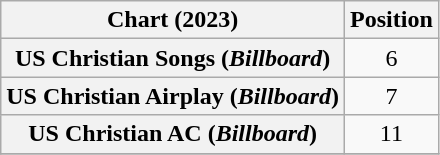<table class="wikitable plainrowheaders" style="text-align:center">
<tr>
<th scope="col">Chart (2023)</th>
<th scope="col">Position</th>
</tr>
<tr>
<th scope="row">US Christian Songs (<em>Billboard</em>)</th>
<td>6</td>
</tr>
<tr>
<th scope="row">US Christian Airplay (<em>Billboard</em>)</th>
<td>7</td>
</tr>
<tr>
<th scope="row">US Christian AC (<em>Billboard</em>)</th>
<td>11</td>
</tr>
<tr>
</tr>
</table>
